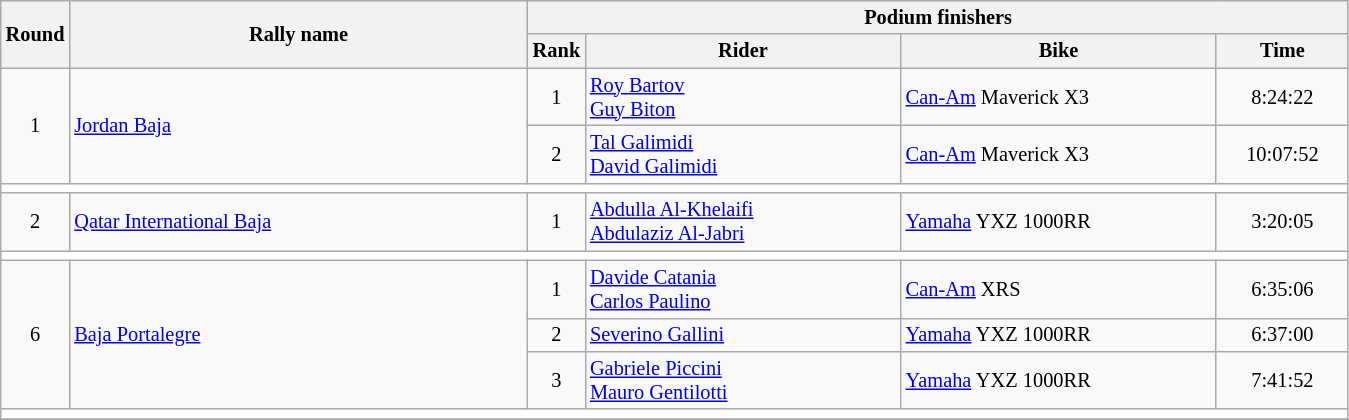<table class="wikitable" style="font-size:85%;">
<tr>
<th rowspan=2>Round</th>
<th style="width:22em" rowspan=2>Rally name</th>
<th colspan=4>Podium finishers</th>
</tr>
<tr>
<th>Rank</th>
<th style="width:15em">Rider</th>
<th style="width:15em">Bike</th>
<th style="width:6em">Time</th>
</tr>
<tr>
<td rowspan=2 align=center>1</td>
<td rowspan=2> <a href='#'>Jordan Baja</a></td>
<td align=center>1</td>
<td> <a href='#'>Roy Bartov</a><br> <a href='#'>Guy Biton</a></td>
<td><a href='#'>Can-Am</a> Maverick X3</td>
<td align=center>8:24:22</td>
</tr>
<tr>
<td align=center>2</td>
<td> <a href='#'>Tal Galimidi</a><br> <a href='#'>David Galimidi</a></td>
<td><a href='#'>Can-Am</a> Maverick X3</td>
<td align=center>10:07:52</td>
</tr>
<tr style="background:white;">
<td colspan="6"></td>
</tr>
<tr>
<td align=center>2</td>
<td> <a href='#'>Qatar International Baja</a></td>
<td align=center>1</td>
<td> <a href='#'>Abdulla Al-Khelaifi</a><br> <a href='#'>Abdulaziz Al-Jabri</a></td>
<td><a href='#'>Yamaha</a> YXZ 1000RR</td>
<td align=center>3:20:05</td>
</tr>
<tr style="background:white;">
<td colspan="6"></td>
</tr>
<tr>
<td rowspan=3 align=center>6</td>
<td rowspan=3> <a href='#'>Baja Portalegre</a></td>
<td align=center>1</td>
<td> <a href='#'>Davide Catania</a><br> <a href='#'>Carlos Paulino</a></td>
<td><a href='#'>Can-Am</a> XRS</td>
<td align=center>6:35:06</td>
</tr>
<tr>
<td align=center>2</td>
<td> <a href='#'>Severino Gallini</a></td>
<td><a href='#'>Yamaha</a> YXZ 1000RR</td>
<td align=center>6:37:00</td>
</tr>
<tr>
<td align=center>3</td>
<td> <a href='#'>Gabriele Piccini</a><br> <a href='#'>Mauro Gentilotti</a></td>
<td><a href='#'>Yamaha</a> YXZ 1000RR</td>
<td align=center>7:41:52</td>
</tr>
<tr style="background:white;">
<td colspan="6"></td>
</tr>
<tr>
</tr>
</table>
